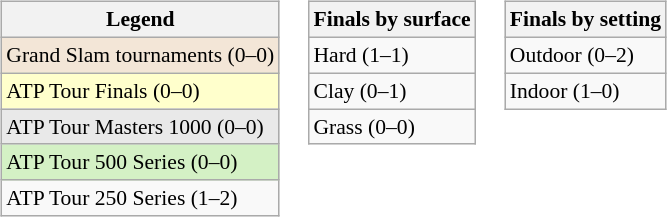<table>
<tr valign=top>
<td><br><table class="wikitable" style=font-size:90%>
<tr>
<th>Legend</th>
</tr>
<tr bgcolor=f3e6d7>
<td>Grand Slam tournaments (0–0)</td>
</tr>
<tr bgcolor=ffffcc>
<td>ATP Tour Finals (0–0)</td>
</tr>
<tr bgcolor=e9e9e9>
<td>ATP Tour Masters 1000 (0–0)</td>
</tr>
<tr bgcolor=d4f1c5>
<td>ATP Tour 500 Series (0–0)</td>
</tr>
<tr>
<td>ATP Tour 250 Series (1–2)</td>
</tr>
</table>
</td>
<td><br><table class="wikitable" style=font-size:90%>
<tr>
<th>Finals by surface</th>
</tr>
<tr>
<td>Hard (1–1)</td>
</tr>
<tr>
<td>Clay (0–1)</td>
</tr>
<tr>
<td>Grass (0–0)</td>
</tr>
</table>
</td>
<td><br><table class="wikitable" style=font-size:90%>
<tr>
<th>Finals by setting</th>
</tr>
<tr>
<td>Outdoor (0–2)</td>
</tr>
<tr>
<td>Indoor (1–0)</td>
</tr>
</table>
</td>
</tr>
</table>
